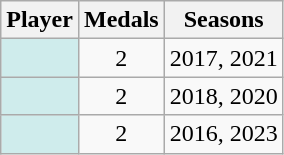<table class="wikitable sortable">
<tr>
<th>Player</th>
<th>Medals</th>
<th>Seasons</th>
</tr>
<tr>
<td align=left bgcolor="#CFECEC"></td>
<td align="center">2</td>
<td>2017, 2021</td>
</tr>
<tr>
<td align=left bgcolor="#CFECEC"></td>
<td align="center">2</td>
<td>2018, 2020</td>
</tr>
<tr>
<td align=left bgcolor="#CFECEC"></td>
<td align="center">2</td>
<td>2016, 2023</td>
</tr>
</table>
